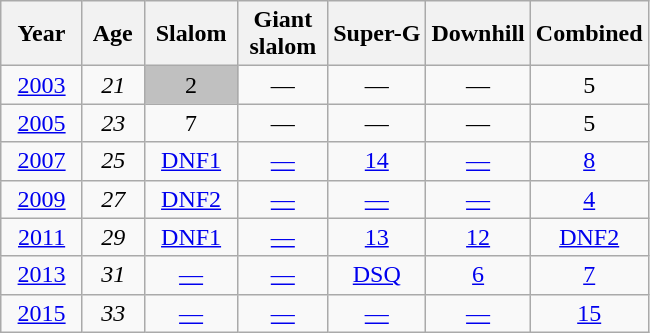<table class="wikitable" style="text-align:center;">
<tr>
<th>  Year  </th>
<th> Age </th>
<th> Slalom </th>
<th> Giant <br> slalom </th>
<th>Super-G</th>
<th>Downhill</th>
<th>Combined</th>
</tr>
<tr>
<td><a href='#'>2003</a></td>
<td><em>21</em></td>
<td style="background:silver">2</td>
<td>—</td>
<td>—</td>
<td>—</td>
<td>5</td>
</tr>
<tr>
<td><a href='#'>2005</a></td>
<td><em>23</em></td>
<td>7</td>
<td>—</td>
<td>—</td>
<td>—</td>
<td>5</td>
</tr>
<tr>
<td><a href='#'>2007</a></td>
<td><em>25</em></td>
<td><a href='#'>DNF1</a></td>
<td><a href='#'>—</a></td>
<td><a href='#'>14</a></td>
<td><a href='#'>—</a></td>
<td><a href='#'>8</a></td>
</tr>
<tr>
<td><a href='#'>2009</a></td>
<td><em>27</em></td>
<td><a href='#'>DNF2</a></td>
<td><a href='#'>—</a></td>
<td><a href='#'>—</a></td>
<td><a href='#'>—</a></td>
<td><a href='#'>4</a></td>
</tr>
<tr>
<td><a href='#'>2011</a></td>
<td><em>29</em></td>
<td><a href='#'>DNF1</a></td>
<td><a href='#'>—</a></td>
<td><a href='#'>13</a></td>
<td><a href='#'>12</a></td>
<td><a href='#'>DNF2</a></td>
</tr>
<tr>
<td><a href='#'>2013</a></td>
<td><em>31</em></td>
<td><a href='#'>—</a></td>
<td><a href='#'>—</a></td>
<td><a href='#'>DSQ</a></td>
<td><a href='#'>6</a></td>
<td><a href='#'>7</a></td>
</tr>
<tr>
<td><a href='#'>2015</a></td>
<td><em>33</em></td>
<td><a href='#'>—</a></td>
<td><a href='#'>—</a></td>
<td><a href='#'>—</a></td>
<td><a href='#'>—</a></td>
<td><a href='#'>15</a></td>
</tr>
</table>
